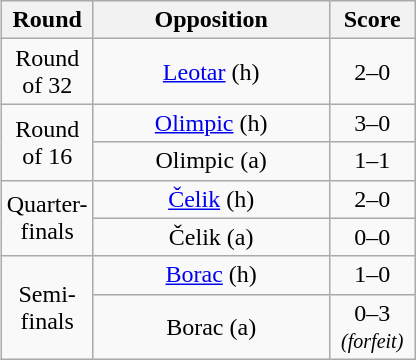<table class="wikitable" style="text-align:center;margin-left:1em;float:right">
<tr>
<th style="width:25px;">Round</th>
<th style="width:150px;">Opposition</th>
<th style="width:50px;">Score</th>
</tr>
<tr>
<td>Round of 32</td>
<td><a href='#'>Leotar</a> (h)</td>
<td>2–0</td>
</tr>
<tr>
<td rowspan="2">Round of 16</td>
<td><a href='#'>Olimpic</a> (h)</td>
<td>3–0</td>
</tr>
<tr>
<td>Olimpic (a)</td>
<td>1–1</td>
</tr>
<tr>
<td rowspan="2">Quarter-finals</td>
<td><a href='#'>Čelik</a> (h)</td>
<td>2–0</td>
</tr>
<tr>
<td>Čelik (a)</td>
<td>0–0</td>
</tr>
<tr>
<td rowspan="2">Semi-finals</td>
<td><a href='#'>Borac</a> (h)</td>
<td>1–0</td>
</tr>
<tr>
<td>Borac (a)</td>
<td>0–3 <small><em>(forfeit)</em></small></td>
</tr>
</table>
